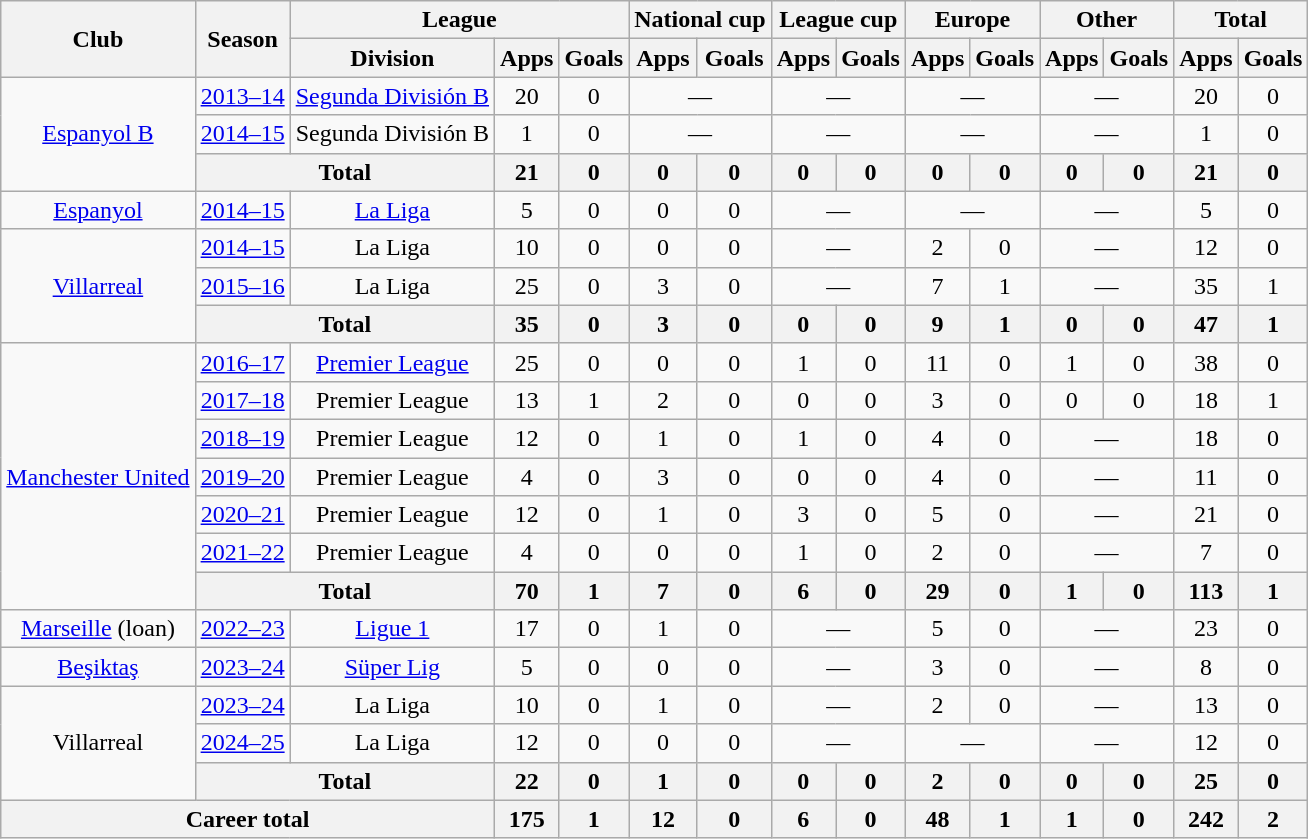<table class="wikitable" style="text-align:center">
<tr>
<th rowspan=2>Club</th>
<th rowspan=2>Season</th>
<th colspan=3>League</th>
<th colspan=2>National cup</th>
<th colspan=2>League cup</th>
<th colspan=2>Europe</th>
<th colspan=2>Other</th>
<th colspan=2>Total</th>
</tr>
<tr>
<th>Division</th>
<th>Apps</th>
<th>Goals</th>
<th>Apps</th>
<th>Goals</th>
<th>Apps</th>
<th>Goals</th>
<th>Apps</th>
<th>Goals</th>
<th>Apps</th>
<th>Goals</th>
<th>Apps</th>
<th>Goals</th>
</tr>
<tr>
<td rowspan="3"><a href='#'>Espanyol B</a></td>
<td><a href='#'>2013–14</a></td>
<td><a href='#'>Segunda División B</a></td>
<td>20</td>
<td>0</td>
<td colspan=2>—</td>
<td colspan=2>—</td>
<td colspan=2>—</td>
<td colspan=2>—</td>
<td>20</td>
<td>0</td>
</tr>
<tr>
<td><a href='#'>2014–15</a></td>
<td>Segunda División B</td>
<td>1</td>
<td>0</td>
<td colspan=2>—</td>
<td colspan=2>—</td>
<td colspan=2>—</td>
<td colspan=2>—</td>
<td>1</td>
<td>0</td>
</tr>
<tr>
<th colspan=2>Total</th>
<th>21</th>
<th>0</th>
<th>0</th>
<th>0</th>
<th>0</th>
<th>0</th>
<th>0</th>
<th>0</th>
<th>0</th>
<th>0</th>
<th>21</th>
<th>0</th>
</tr>
<tr>
<td><a href='#'>Espanyol</a></td>
<td><a href='#'>2014–15</a></td>
<td><a href='#'>La Liga</a></td>
<td>5</td>
<td>0</td>
<td>0</td>
<td>0</td>
<td colspan=2>—</td>
<td colspan=2>—</td>
<td colspan=2>—</td>
<td>5</td>
<td>0</td>
</tr>
<tr>
<td rowspan="3"><a href='#'>Villarreal</a></td>
<td><a href='#'>2014–15</a></td>
<td>La Liga</td>
<td>10</td>
<td>0</td>
<td>0</td>
<td>0</td>
<td colspan=2>—</td>
<td>2</td>
<td>0</td>
<td colspan=2>—</td>
<td>12</td>
<td>0</td>
</tr>
<tr>
<td><a href='#'>2015–16</a></td>
<td>La Liga</td>
<td>25</td>
<td>0</td>
<td>3</td>
<td>0</td>
<td colspan=2>—</td>
<td>7</td>
<td>1</td>
<td colspan=2>—</td>
<td>35</td>
<td>1</td>
</tr>
<tr>
<th colspan=2>Total</th>
<th>35</th>
<th>0</th>
<th>3</th>
<th>0</th>
<th>0</th>
<th>0</th>
<th>9</th>
<th>1</th>
<th>0</th>
<th>0</th>
<th>47</th>
<th>1</th>
</tr>
<tr>
<td rowspan="7"><a href='#'>Manchester United</a></td>
<td><a href='#'>2016–17</a></td>
<td><a href='#'>Premier League</a></td>
<td>25</td>
<td>0</td>
<td>0</td>
<td>0</td>
<td>1</td>
<td>0</td>
<td>11</td>
<td>0</td>
<td>1</td>
<td>0</td>
<td>38</td>
<td>0</td>
</tr>
<tr>
<td><a href='#'>2017–18</a></td>
<td>Premier League</td>
<td>13</td>
<td>1</td>
<td>2</td>
<td>0</td>
<td>0</td>
<td>0</td>
<td>3</td>
<td>0</td>
<td>0</td>
<td>0</td>
<td>18</td>
<td>1</td>
</tr>
<tr>
<td><a href='#'>2018–19</a></td>
<td>Premier League</td>
<td>12</td>
<td>0</td>
<td>1</td>
<td>0</td>
<td>1</td>
<td>0</td>
<td>4</td>
<td>0</td>
<td colspan=2>—</td>
<td>18</td>
<td>0</td>
</tr>
<tr>
<td><a href='#'>2019–20</a></td>
<td>Premier League</td>
<td>4</td>
<td>0</td>
<td>3</td>
<td>0</td>
<td>0</td>
<td>0</td>
<td>4</td>
<td>0</td>
<td colspan=2>—</td>
<td>11</td>
<td>0</td>
</tr>
<tr>
<td><a href='#'>2020–21</a></td>
<td>Premier League</td>
<td>12</td>
<td>0</td>
<td>1</td>
<td>0</td>
<td>3</td>
<td>0</td>
<td>5</td>
<td>0</td>
<td colspan="2">—</td>
<td>21</td>
<td>0</td>
</tr>
<tr>
<td><a href='#'>2021–22</a></td>
<td>Premier League</td>
<td>4</td>
<td>0</td>
<td>0</td>
<td>0</td>
<td>1</td>
<td>0</td>
<td>2</td>
<td>0</td>
<td colspan="2">—</td>
<td>7</td>
<td>0</td>
</tr>
<tr>
<th colspan=2>Total</th>
<th>70</th>
<th>1</th>
<th>7</th>
<th>0</th>
<th>6</th>
<th>0</th>
<th>29</th>
<th>0</th>
<th>1</th>
<th>0</th>
<th>113</th>
<th>1</th>
</tr>
<tr>
<td><a href='#'>Marseille</a> (loan)</td>
<td><a href='#'>2022–23</a></td>
<td><a href='#'>Ligue 1</a></td>
<td>17</td>
<td>0</td>
<td>1</td>
<td>0</td>
<td colspan=2>—</td>
<td>5</td>
<td>0</td>
<td colspan=2>—</td>
<td>23</td>
<td>0</td>
</tr>
<tr>
<td><a href='#'>Beşiktaş</a></td>
<td><a href='#'>2023–24</a></td>
<td><a href='#'>Süper Lig</a></td>
<td>5</td>
<td>0</td>
<td>0</td>
<td>0</td>
<td colspan="2">—</td>
<td>3</td>
<td>0</td>
<td colspan="2">—</td>
<td>8</td>
<td>0</td>
</tr>
<tr>
<td rowspan=3>Villarreal</td>
<td><a href='#'>2023–24</a></td>
<td>La Liga</td>
<td>10</td>
<td>0</td>
<td>1</td>
<td>0</td>
<td colspan="2">—</td>
<td>2</td>
<td>0</td>
<td colspan="2">—</td>
<td>13</td>
<td>0</td>
</tr>
<tr>
<td><a href='#'>2024–25</a></td>
<td>La Liga</td>
<td>12</td>
<td>0</td>
<td>0</td>
<td>0</td>
<td colspan="2">—</td>
<td colspan="2">—</td>
<td colspan="2">—</td>
<td>12</td>
<td>0</td>
</tr>
<tr>
<th colspan=2>Total</th>
<th>22</th>
<th>0</th>
<th>1</th>
<th>0</th>
<th>0</th>
<th>0</th>
<th>2</th>
<th>0</th>
<th>0</th>
<th>0</th>
<th>25</th>
<th>0</th>
</tr>
<tr>
<th colspan=3>Career total</th>
<th>175</th>
<th>1</th>
<th>12</th>
<th>0</th>
<th>6</th>
<th>0</th>
<th>48</th>
<th>1</th>
<th>1</th>
<th>0</th>
<th>242</th>
<th>2</th>
</tr>
</table>
